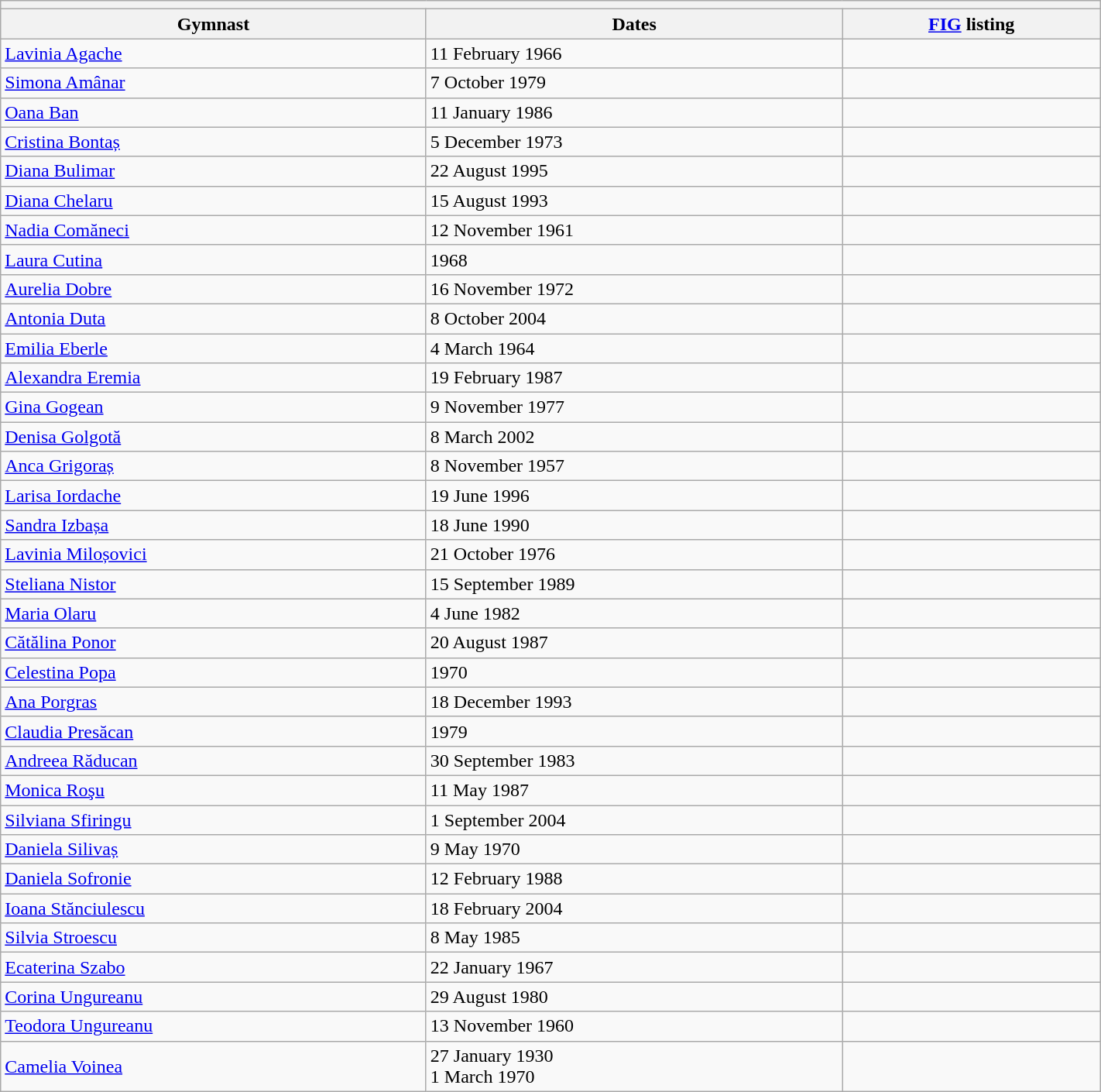<table class="wikitable mw-collapsible mw-collapsed" width="75%">
<tr>
<th colspan="3"></th>
</tr>
<tr>
<th>Gymnast</th>
<th>Dates</th>
<th><a href='#'>FIG</a> listing</th>
</tr>
<tr>
<td><a href='#'>Lavinia Agache</a></td>
<td>11 February 1966</td>
<td></td>
</tr>
<tr>
<td><a href='#'>Simona Amânar</a></td>
<td>7 October 1979</td>
<td></td>
</tr>
<tr>
<td><a href='#'>Oana Ban</a></td>
<td>11 January 1986</td>
<td></td>
</tr>
<tr>
<td><a href='#'>Cristina Bontaș</a></td>
<td>5 December 1973</td>
<td></td>
</tr>
<tr>
<td><a href='#'>Diana Bulimar</a></td>
<td>22 August 1995</td>
<td></td>
</tr>
<tr>
<td><a href='#'>Diana Chelaru</a></td>
<td>15 August 1993</td>
<td></td>
</tr>
<tr>
<td><a href='#'>Nadia Comăneci</a></td>
<td>12 November 1961</td>
<td></td>
</tr>
<tr>
<td><a href='#'>Laura Cutina</a></td>
<td>1968</td>
<td></td>
</tr>
<tr>
<td><a href='#'>Aurelia Dobre</a></td>
<td>16 November 1972</td>
<td></td>
</tr>
<tr>
<td><a href='#'>Antonia Duta</a></td>
<td>8 October 2004</td>
<td></td>
</tr>
<tr>
<td><a href='#'>Emilia Eberle</a></td>
<td>4 March 1964</td>
<td></td>
</tr>
<tr>
<td><a href='#'>Alexandra Eremia</a></td>
<td>19 February 1987</td>
<td></td>
</tr>
<tr>
<td><a href='#'>Gina Gogean</a></td>
<td>9 November 1977</td>
<td></td>
</tr>
<tr>
<td><a href='#'>Denisa Golgotă</a></td>
<td>8 March 2002</td>
<td></td>
</tr>
<tr>
<td><a href='#'>Anca Grigoraș</a></td>
<td>8 November 1957</td>
<td></td>
</tr>
<tr>
<td><a href='#'>Larisa Iordache</a></td>
<td>19 June 1996</td>
<td></td>
</tr>
<tr>
<td><a href='#'>Sandra Izbașa</a></td>
<td>18 June 1990</td>
<td></td>
</tr>
<tr>
<td><a href='#'>Lavinia Miloșovici</a></td>
<td>21 October 1976</td>
<td></td>
</tr>
<tr>
<td><a href='#'>Steliana Nistor</a></td>
<td>15 September 1989</td>
<td></td>
</tr>
<tr>
<td><a href='#'>Maria Olaru</a></td>
<td>4 June 1982</td>
<td></td>
</tr>
<tr>
<td><a href='#'>Cătălina Ponor</a></td>
<td>20 August 1987</td>
<td></td>
</tr>
<tr>
<td><a href='#'>Celestina Popa</a></td>
<td>1970</td>
<td></td>
</tr>
<tr>
<td><a href='#'>Ana Porgras</a></td>
<td>18 December 1993</td>
<td></td>
</tr>
<tr>
<td><a href='#'>Claudia Presăcan</a></td>
<td>1979</td>
<td></td>
</tr>
<tr>
<td><a href='#'>Andreea Răducan</a></td>
<td>30 September 1983</td>
<td></td>
</tr>
<tr>
<td><a href='#'>Monica Roşu</a></td>
<td>11 May 1987</td>
<td></td>
</tr>
<tr>
<td><a href='#'>Silviana Sfiringu</a></td>
<td>1 September 2004</td>
<td></td>
</tr>
<tr>
<td><a href='#'>Daniela Silivaș</a></td>
<td>9 May 1970</td>
<td></td>
</tr>
<tr>
<td><a href='#'>Daniela Sofronie</a></td>
<td>12 February 1988</td>
<td></td>
</tr>
<tr>
<td><a href='#'>Ioana Stănciulescu</a></td>
<td>18 February 2004</td>
<td></td>
</tr>
<tr>
<td><a href='#'>Silvia Stroescu</a></td>
<td>8 May 1985</td>
<td></td>
</tr>
<tr>
<td><a href='#'>Ecaterina Szabo</a></td>
<td>22 January 1967</td>
<td></td>
</tr>
<tr>
<td><a href='#'>Corina Ungureanu</a></td>
<td>29 August 1980</td>
<td></td>
</tr>
<tr>
<td><a href='#'>Teodora Ungureanu</a></td>
<td>13 November 1960</td>
<td></td>
</tr>
<tr>
<td><a href='#'>Camelia Voinea</a></td>
<td>27 January 1930<br>1 March 1970</td>
<td></td>
</tr>
</table>
